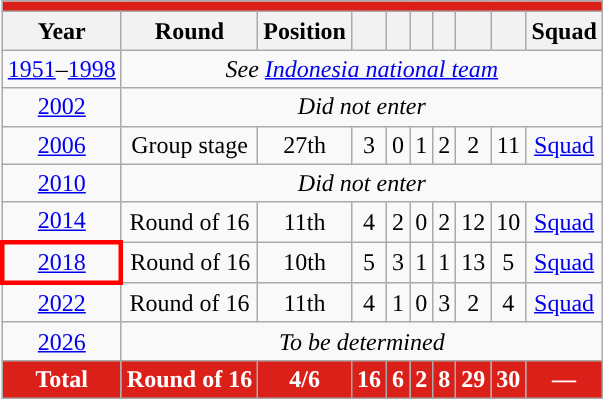<table class="wikitable" style="text-align: center;">
<tr>
<th colspan="10" style="background: #DB2019; color: #FFFFFF;"><a href='#'></a></th>
</tr>
<tr>
<th>Year</th>
<th>Round</th>
<th>Position</th>
<th></th>
<th></th>
<th></th>
<th></th>
<th></th>
<th></th>
<th>Squad</th>
</tr>
<tr>
<td><a href='#'>1951</a>–<a href='#'>1998</a></td>
<td colspan=9><em>See <a href='#'>Indonesia national team</a></em></td>
</tr>
<tr>
<td> <a href='#'>2002</a></td>
<td colspan=9><em>Did not enter</em></td>
</tr>
<tr>
<td> <a href='#'>2006</a></td>
<td>Group stage</td>
<td>27th</td>
<td>3</td>
<td>0</td>
<td>1</td>
<td>2</td>
<td>2</td>
<td>11</td>
<td><a href='#'>Squad</a></td>
</tr>
<tr>
<td> <a href='#'>2010</a></td>
<td colspan=9><em>Did not enter</em></td>
</tr>
<tr>
<td> <a href='#'>2014</a></td>
<td>Round of 16</td>
<td>11th</td>
<td>4</td>
<td>2</td>
<td>0</td>
<td>2</td>
<td>12</td>
<td>10</td>
<td><a href='#'>Squad</a></td>
</tr>
<tr>
<td style="border: 3px solid red"> <a href='#'>2018</a></td>
<td>Round of 16</td>
<td>10th</td>
<td>5</td>
<td>3</td>
<td>1</td>
<td>1</td>
<td>13</td>
<td>5</td>
<td><a href='#'>Squad</a></td>
</tr>
<tr>
<td> <a href='#'>2022</a></td>
<td>Round of 16</td>
<td>11th</td>
<td>4</td>
<td>1</td>
<td>0</td>
<td>3</td>
<td>2</td>
<td>4</td>
<td><a href='#'>Squad</a></td>
</tr>
<tr>
<td> <a href='#'>2026</a></td>
<td colspan=9><em>To be determined</em></td>
</tr>
<tr style="background: #DB2019; color: #FFFFFF;|">
<td><strong>Total</strong></td>
<td><strong>Round of 16</strong></td>
<td><strong>4/6</strong></td>
<td><strong>16</strong></td>
<td><strong>6</strong></td>
<td><strong>2</strong></td>
<td><strong>8</strong></td>
<td><strong>29</strong></td>
<td><strong>30</strong></td>
<td><strong>—</strong></td>
</tr>
</table>
